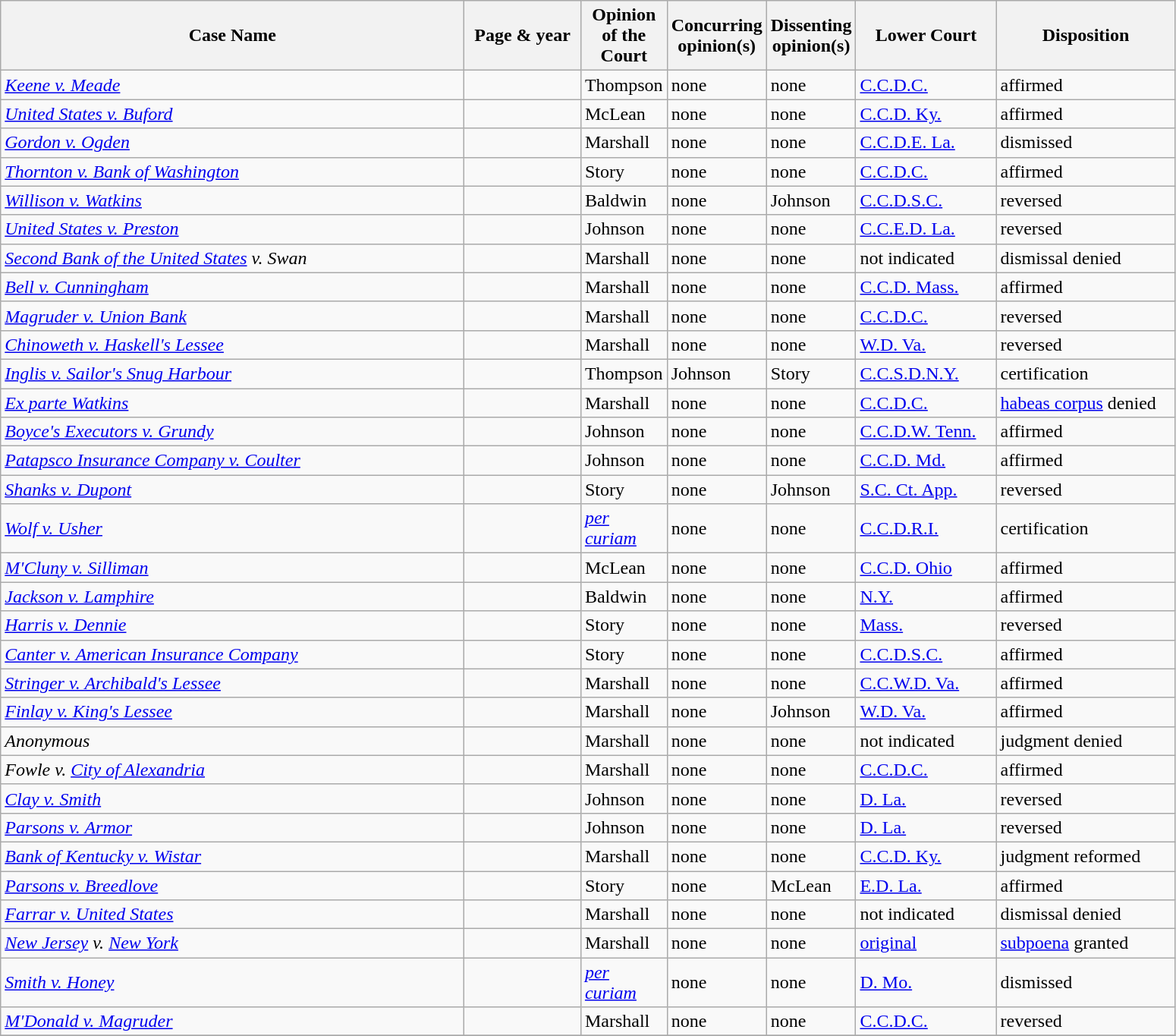<table class="wikitable sortable">
<tr>
<th scope="col" style="width: 400px;">Case Name</th>
<th scope="col" style="width: 95px;">Page & year</th>
<th scope="col" style="width: 10px;">Opinion of the Court</th>
<th scope="col" style="width: 10px;">Concurring opinion(s)</th>
<th scope="col" style="width: 10px;">Dissenting opinion(s)</th>
<th scope="col" style="width: 116px;">Lower Court</th>
<th scope="col" style="width: 150px;">Disposition</th>
</tr>
<tr>
<td><em><a href='#'>Keene v. Meade</a></em></td>
<td align="right"></td>
<td>Thompson</td>
<td>none</td>
<td>none</td>
<td><a href='#'>C.C.D.C.</a></td>
<td>affirmed</td>
</tr>
<tr>
<td><em><a href='#'>United States v. Buford</a></em></td>
<td align="right"></td>
<td>McLean</td>
<td>none</td>
<td>none</td>
<td><a href='#'>C.C.D. Ky.</a></td>
<td>affirmed</td>
</tr>
<tr>
<td><em><a href='#'>Gordon v. Ogden</a></em></td>
<td align="right"></td>
<td>Marshall</td>
<td>none</td>
<td>none</td>
<td><a href='#'>C.C.D.E. La.</a></td>
<td>dismissed</td>
</tr>
<tr>
<td><em><a href='#'>Thornton v. Bank of Washington</a></em></td>
<td align="right"></td>
<td>Story</td>
<td>none</td>
<td>none</td>
<td><a href='#'>C.C.D.C.</a></td>
<td>affirmed</td>
</tr>
<tr>
<td><em><a href='#'>Willison v. Watkins</a></em></td>
<td align="right"></td>
<td>Baldwin</td>
<td>none</td>
<td>Johnson</td>
<td><a href='#'>C.C.D.S.C.</a></td>
<td>reversed</td>
</tr>
<tr>
<td><em><a href='#'>United States v. Preston</a></em></td>
<td align="right"></td>
<td>Johnson</td>
<td>none</td>
<td>none</td>
<td><a href='#'>C.C.E.D. La.</a></td>
<td>reversed</td>
</tr>
<tr>
<td><em><a href='#'>Second Bank of the United States</a> v. Swan</em></td>
<td align="right"></td>
<td>Marshall</td>
<td>none</td>
<td>none</td>
<td>not indicated</td>
<td>dismissal denied</td>
</tr>
<tr>
<td><em><a href='#'>Bell v. Cunningham</a></em></td>
<td align="right"></td>
<td>Marshall</td>
<td>none</td>
<td>none</td>
<td><a href='#'>C.C.D. Mass.</a></td>
<td>affirmed</td>
</tr>
<tr>
<td><em><a href='#'>Magruder v. Union Bank</a></em></td>
<td align="right"></td>
<td>Marshall</td>
<td>none</td>
<td>none</td>
<td><a href='#'>C.C.D.C.</a></td>
<td>reversed</td>
</tr>
<tr>
<td><em><a href='#'>Chinoweth v. Haskell's Lessee</a></em></td>
<td align="right"></td>
<td>Marshall</td>
<td>none</td>
<td>none</td>
<td><a href='#'>W.D. Va.</a></td>
<td>reversed</td>
</tr>
<tr>
<td><em><a href='#'>Inglis v. Sailor's Snug Harbour</a></em></td>
<td align="right"></td>
<td>Thompson</td>
<td>Johnson</td>
<td>Story</td>
<td><a href='#'>C.C.S.D.N.Y.</a></td>
<td>certification</td>
</tr>
<tr>
<td><em><a href='#'>Ex parte Watkins</a></em></td>
<td align="right"></td>
<td>Marshall</td>
<td>none</td>
<td>none</td>
<td><a href='#'>C.C.D.C.</a></td>
<td><a href='#'>habeas corpus</a> denied</td>
</tr>
<tr>
<td><em><a href='#'>Boyce's Executors v. Grundy</a></em></td>
<td align="right"></td>
<td>Johnson</td>
<td>none</td>
<td>none</td>
<td><a href='#'>C.C.D.W. Tenn.</a></td>
<td>affirmed</td>
</tr>
<tr>
<td><em><a href='#'>Patapsco Insurance Company v. Coulter</a></em></td>
<td align="right"></td>
<td>Johnson</td>
<td>none</td>
<td>none</td>
<td><a href='#'>C.C.D. Md.</a></td>
<td>affirmed</td>
</tr>
<tr>
<td><em><a href='#'>Shanks v. Dupont</a></em></td>
<td align="right"></td>
<td>Story</td>
<td>none</td>
<td>Johnson</td>
<td><a href='#'>S.C. Ct. App.</a></td>
<td>reversed</td>
</tr>
<tr>
<td><em><a href='#'>Wolf v. Usher</a></em></td>
<td align="right"></td>
<td><em><a href='#'>per curiam</a></em></td>
<td>none</td>
<td>none</td>
<td><a href='#'>C.C.D.R.I.</a></td>
<td>certification</td>
</tr>
<tr>
<td><em><a href='#'>M'Cluny v. Silliman</a></em></td>
<td align="right"></td>
<td>McLean</td>
<td>none</td>
<td>none</td>
<td><a href='#'>C.C.D. Ohio</a></td>
<td>affirmed</td>
</tr>
<tr>
<td><em><a href='#'>Jackson v. Lamphire</a></em></td>
<td align="right"></td>
<td>Baldwin</td>
<td>none</td>
<td>none</td>
<td><a href='#'>N.Y.</a></td>
<td>affirmed</td>
</tr>
<tr>
<td><em><a href='#'>Harris v. Dennie</a></em></td>
<td align="right"></td>
<td>Story</td>
<td>none</td>
<td>none</td>
<td><a href='#'>Mass.</a></td>
<td>reversed</td>
</tr>
<tr>
<td><em><a href='#'>Canter v. American Insurance Company</a></em></td>
<td align="right"></td>
<td>Story</td>
<td>none</td>
<td>none</td>
<td><a href='#'>C.C.D.S.C.</a></td>
<td>affirmed</td>
</tr>
<tr>
<td><em><a href='#'>Stringer v. Archibald's Lessee</a></em></td>
<td align="right"></td>
<td>Marshall</td>
<td>none</td>
<td>none</td>
<td><a href='#'>C.C.W.D. Va.</a></td>
<td>affirmed</td>
</tr>
<tr>
<td><em><a href='#'>Finlay v. King's Lessee</a></em></td>
<td align="right"></td>
<td>Marshall</td>
<td>none</td>
<td>Johnson</td>
<td><a href='#'>W.D. Va.</a></td>
<td>affirmed</td>
</tr>
<tr>
<td><em>Anonymous</em></td>
<td align="right"></td>
<td>Marshall</td>
<td>none</td>
<td>none</td>
<td>not indicated</td>
<td>judgment denied</td>
</tr>
<tr>
<td><em>Fowle v. <a href='#'>City of Alexandria</a></em></td>
<td align="right"></td>
<td>Marshall</td>
<td>none</td>
<td>none</td>
<td><a href='#'>C.C.D.C.</a></td>
<td>affirmed</td>
</tr>
<tr>
<td><em><a href='#'>Clay v. Smith</a></em></td>
<td align="right"></td>
<td>Johnson</td>
<td>none</td>
<td>none</td>
<td><a href='#'>D. La.</a></td>
<td>reversed</td>
</tr>
<tr>
<td><em><a href='#'>Parsons v. Armor</a></em></td>
<td align="right"></td>
<td>Johnson</td>
<td>none</td>
<td>none</td>
<td><a href='#'>D. La.</a></td>
<td>reversed</td>
</tr>
<tr>
<td><em><a href='#'>Bank of Kentucky v. Wistar</a></em></td>
<td align="right"></td>
<td>Marshall</td>
<td>none</td>
<td>none</td>
<td><a href='#'>C.C.D. Ky.</a></td>
<td>judgment reformed</td>
</tr>
<tr>
<td><em><a href='#'>Parsons v. Breedlove</a></em></td>
<td align="right"></td>
<td>Story</td>
<td>none</td>
<td>McLean</td>
<td><a href='#'>E.D. La.</a></td>
<td>affirmed</td>
</tr>
<tr>
<td><em><a href='#'>Farrar v. United States</a></em></td>
<td align="right"></td>
<td>Marshall</td>
<td>none</td>
<td>none</td>
<td>not indicated</td>
<td>dismissal denied</td>
</tr>
<tr>
<td><em><a href='#'>New Jersey</a> v. <a href='#'>New York</a></em></td>
<td align="right"></td>
<td>Marshall</td>
<td>none</td>
<td>none</td>
<td><a href='#'>original</a></td>
<td><a href='#'>subpoena</a> granted</td>
</tr>
<tr>
<td><em><a href='#'>Smith v. Honey</a></em></td>
<td align="right"></td>
<td><em><a href='#'>per curiam</a></em></td>
<td>none</td>
<td>none</td>
<td><a href='#'>D. Mo.</a></td>
<td>dismissed</td>
</tr>
<tr>
<td><em><a href='#'>M'Donald v. Magruder</a></em></td>
<td align="right"></td>
<td>Marshall</td>
<td>none</td>
<td>none</td>
<td><a href='#'>C.C.D.C.</a></td>
<td>reversed</td>
</tr>
<tr>
</tr>
</table>
